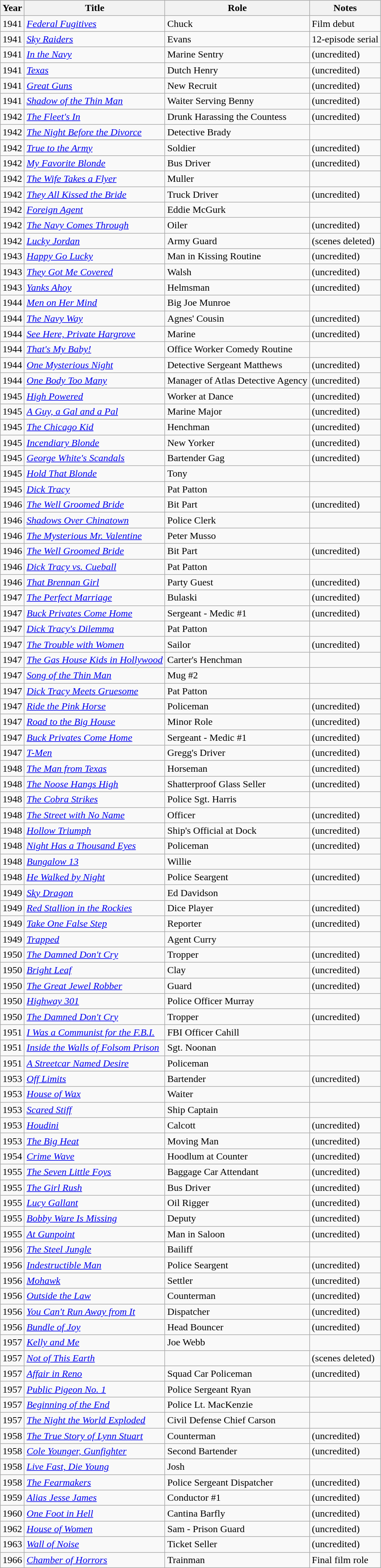<table class="wikitable sortable">
<tr>
<th>Year</th>
<th>Title</th>
<th>Role</th>
<th class="unsortable">Notes</th>
</tr>
<tr>
<td>1941</td>
<td><em><a href='#'>Federal Fugitives</a></em></td>
<td>Chuck</td>
<td>Film debut</td>
</tr>
<tr>
<td>1941</td>
<td><em><a href='#'>Sky Raiders</a></em></td>
<td>Evans</td>
<td>12-episode serial</td>
</tr>
<tr>
<td>1941</td>
<td><em><a href='#'>In the Navy</a></em></td>
<td>Marine Sentry</td>
<td>(uncredited)</td>
</tr>
<tr>
<td>1941</td>
<td><em><a href='#'>Texas</a></em></td>
<td>Dutch Henry</td>
<td>(uncredited)</td>
</tr>
<tr>
<td>1941</td>
<td><em><a href='#'>Great Guns</a></em></td>
<td>New Recruit</td>
<td>(uncredited)</td>
</tr>
<tr>
<td>1941</td>
<td><em><a href='#'>Shadow of the Thin Man</a></em></td>
<td>Waiter Serving Benny</td>
<td>(uncredited)</td>
</tr>
<tr>
<td>1942</td>
<td><em><a href='#'>The Fleet's In</a></em></td>
<td>Drunk Harassing the Countess</td>
<td>(uncredited)</td>
</tr>
<tr>
<td>1942</td>
<td><em><a href='#'>The Night Before the Divorce</a></em></td>
<td>Detective Brady</td>
<td></td>
</tr>
<tr>
<td>1942</td>
<td><em><a href='#'>True to the Army</a></em></td>
<td>Soldier</td>
<td>(uncredited)</td>
</tr>
<tr>
<td>1942</td>
<td><em><a href='#'>My Favorite Blonde</a></em></td>
<td>Bus Driver</td>
<td>(uncredited)</td>
</tr>
<tr>
<td>1942</td>
<td><em><a href='#'>The Wife Takes a Flyer</a></em></td>
<td>Muller</td>
<td></td>
</tr>
<tr>
<td>1942</td>
<td><em><a href='#'>They All Kissed the Bride</a></em></td>
<td>Truck Driver</td>
<td>(uncredited)</td>
</tr>
<tr>
<td>1942</td>
<td><em><a href='#'>Foreign Agent</a></em></td>
<td>Eddie McGurk</td>
<td></td>
</tr>
<tr>
<td>1942</td>
<td><em><a href='#'>The Navy Comes Through</a></em></td>
<td>Oiler</td>
<td>(uncredited)</td>
</tr>
<tr>
<td>1942</td>
<td><em><a href='#'>Lucky Jordan</a></em></td>
<td>Army Guard</td>
<td>(scenes deleted)</td>
</tr>
<tr>
<td>1943</td>
<td><em><a href='#'>Happy Go Lucky</a></em></td>
<td>Man in Kissing Routine</td>
<td>(uncredited)</td>
</tr>
<tr>
<td>1943</td>
<td><em><a href='#'>They Got Me Covered</a></em></td>
<td>Walsh</td>
<td>(uncredited)</td>
</tr>
<tr>
<td>1943</td>
<td><em><a href='#'>Yanks Ahoy</a></em></td>
<td>Helmsman</td>
<td>(uncredited)</td>
</tr>
<tr>
<td>1944</td>
<td><em><a href='#'>Men on Her Mind</a></em></td>
<td>Big Joe Munroe</td>
<td></td>
</tr>
<tr>
<td>1944</td>
<td><em><a href='#'>The Navy Way</a></em></td>
<td>Agnes' Cousin</td>
<td>(uncredited)</td>
</tr>
<tr>
<td>1944</td>
<td><em><a href='#'>See Here, Private Hargrove</a></em></td>
<td>Marine</td>
<td>(uncredited)</td>
</tr>
<tr>
<td>1944</td>
<td><em><a href='#'>That's My Baby!</a></em></td>
<td>Office Worker Comedy Routine</td>
<td></td>
</tr>
<tr>
<td>1944</td>
<td><em><a href='#'>One Mysterious Night</a></em></td>
<td>Detective Sergeant Matthews</td>
<td>(uncredited)</td>
</tr>
<tr>
<td>1944</td>
<td><em><a href='#'>One Body Too Many</a></em></td>
<td>Manager of Atlas Detective Agency</td>
<td>(uncredited)</td>
</tr>
<tr>
<td>1945</td>
<td><em><a href='#'>High Powered</a></em></td>
<td>Worker at Dance</td>
<td>(uncredited)</td>
</tr>
<tr>
<td>1945</td>
<td><em><a href='#'>A Guy, a Gal and a Pal</a></em></td>
<td>Marine Major</td>
<td>(uncredited)</td>
</tr>
<tr>
<td>1945</td>
<td><em><a href='#'>The Chicago Kid</a></em></td>
<td>Henchman</td>
<td>(uncredited)</td>
</tr>
<tr>
<td>1945</td>
<td><em><a href='#'>Incendiary Blonde</a></em></td>
<td>New Yorker</td>
<td>(uncredited)</td>
</tr>
<tr>
<td>1945</td>
<td><em><a href='#'>George White's Scandals</a></em></td>
<td>Bartender Gag</td>
<td>(uncredited)</td>
</tr>
<tr>
<td>1945</td>
<td><em><a href='#'>Hold That Blonde</a></em></td>
<td>Tony</td>
<td></td>
</tr>
<tr>
<td>1945</td>
<td><em><a href='#'>Dick Tracy</a></em></td>
<td>Pat Patton</td>
<td></td>
</tr>
<tr>
<td>1946</td>
<td><em><a href='#'>The Well Groomed Bride</a></em></td>
<td>Bit Part</td>
<td>(uncredited)</td>
</tr>
<tr>
<td>1946</td>
<td><em><a href='#'>Shadows Over Chinatown</a></em></td>
<td>Police Clerk</td>
<td></td>
</tr>
<tr>
<td>1946</td>
<td><em><a href='#'>The Mysterious Mr. Valentine</a></em></td>
<td>Peter Musso</td>
<td></td>
</tr>
<tr>
<td>1946</td>
<td><em><a href='#'>The Well Groomed Bride</a></em></td>
<td>Bit Part</td>
<td>(uncredited)</td>
</tr>
<tr>
<td>1946</td>
<td><em><a href='#'>Dick Tracy vs. Cueball</a></em></td>
<td>Pat Patton</td>
<td></td>
</tr>
<tr>
<td>1946</td>
<td><em><a href='#'>That Brennan Girl</a></em></td>
<td>Party Guest</td>
<td>(uncredited)</td>
</tr>
<tr>
<td>1947</td>
<td><em><a href='#'>The Perfect Marriage</a></em></td>
<td>Bulaski</td>
<td>(uncredited)</td>
</tr>
<tr>
<td>1947</td>
<td><em><a href='#'>Buck Privates Come Home</a></em></td>
<td>Sergeant - Medic #1</td>
<td>(uncredited)</td>
</tr>
<tr>
<td>1947</td>
<td><em><a href='#'>Dick Tracy's Dilemma</a></em></td>
<td>Pat Patton</td>
<td></td>
</tr>
<tr>
<td>1947</td>
<td><em><a href='#'>The Trouble with Women</a></em></td>
<td>Sailor</td>
<td>(uncredited)</td>
</tr>
<tr>
<td>1947</td>
<td><em><a href='#'>The Gas House Kids in Hollywood</a></em></td>
<td>Carter's Henchman</td>
<td></td>
</tr>
<tr>
<td>1947</td>
<td><em><a href='#'>Song of the Thin Man</a></em></td>
<td>Mug #2</td>
<td></td>
</tr>
<tr>
<td>1947</td>
<td><em><a href='#'>Dick Tracy Meets Gruesome</a></em></td>
<td>Pat Patton</td>
<td></td>
</tr>
<tr>
<td>1947</td>
<td><em><a href='#'>Ride the Pink Horse</a></em></td>
<td>Policeman</td>
<td>(uncredited)</td>
</tr>
<tr>
<td>1947</td>
<td><em><a href='#'>Road to the Big House</a></em></td>
<td>Minor Role</td>
<td>(uncredited)</td>
</tr>
<tr>
<td>1947</td>
<td><em><a href='#'>Buck Privates Come Home</a></em></td>
<td>Sergeant - Medic #1</td>
<td>(uncredited)</td>
</tr>
<tr>
<td>1947</td>
<td><em><a href='#'>T-Men</a></em></td>
<td>Gregg's Driver</td>
<td>(uncredited)</td>
</tr>
<tr>
<td>1948</td>
<td><em><a href='#'>The Man from Texas</a></em></td>
<td>Horseman</td>
<td>(uncredited)</td>
</tr>
<tr>
<td>1948</td>
<td><em><a href='#'>The Noose Hangs High</a></em></td>
<td>Shatterproof Glass Seller</td>
<td>(uncredited)</td>
</tr>
<tr>
<td>1948</td>
<td><em><a href='#'>The Cobra Strikes</a></em></td>
<td>Police Sgt. Harris</td>
<td></td>
</tr>
<tr>
<td>1948</td>
<td><em><a href='#'>The Street with No Name</a></em></td>
<td>Officer</td>
<td>(uncredited)</td>
</tr>
<tr>
<td>1948</td>
<td><em><a href='#'>Hollow Triumph</a></em></td>
<td>Ship's Official at Dock</td>
<td>(uncredited)</td>
</tr>
<tr>
<td>1948</td>
<td><em><a href='#'>Night Has a Thousand Eyes</a></em></td>
<td>Policeman</td>
<td>(uncredited)</td>
</tr>
<tr>
<td>1948</td>
<td><em><a href='#'>Bungalow 13</a></em></td>
<td>Willie</td>
<td></td>
</tr>
<tr>
<td>1948</td>
<td><em><a href='#'>He Walked by Night</a></em></td>
<td>Police Seargent</td>
<td>(uncredited)</td>
</tr>
<tr>
<td>1949</td>
<td><em><a href='#'>Sky Dragon</a></em></td>
<td>Ed Davidson</td>
<td></td>
</tr>
<tr>
<td>1949</td>
<td><em><a href='#'>Red Stallion in the Rockies</a></em></td>
<td>Dice Player</td>
<td>(uncredited)</td>
</tr>
<tr>
<td>1949</td>
<td><em><a href='#'>Take One False Step</a></em></td>
<td>Reporter</td>
<td>(uncredited)</td>
</tr>
<tr>
<td>1949</td>
<td><em><a href='#'>Trapped</a></em></td>
<td>Agent Curry</td>
<td></td>
</tr>
<tr>
<td>1950</td>
<td><em><a href='#'>The Damned Don't Cry</a></em></td>
<td>Tropper</td>
<td>(uncredited)</td>
</tr>
<tr>
<td>1950</td>
<td><em><a href='#'>Bright Leaf</a></em></td>
<td>Clay</td>
<td>(uncredited)</td>
</tr>
<tr>
<td>1950</td>
<td><em><a href='#'>The Great Jewel Robber</a></em></td>
<td>Guard</td>
<td>(uncredited)</td>
</tr>
<tr>
<td>1950</td>
<td><em><a href='#'>Highway 301</a></em></td>
<td>Police Officer Murray</td>
<td></td>
</tr>
<tr>
<td>1950</td>
<td><em><a href='#'>The Damned Don't Cry</a></em></td>
<td>Tropper</td>
<td>(uncredited)</td>
</tr>
<tr>
<td>1951</td>
<td><em><a href='#'>I Was a Communist for the F.B.I.</a></em></td>
<td>FBI Officer Cahill</td>
<td></td>
</tr>
<tr>
<td>1951</td>
<td><em><a href='#'>Inside the Walls of Folsom Prison</a></em></td>
<td>Sgt. Noonan</td>
<td></td>
</tr>
<tr>
<td>1951</td>
<td><em><a href='#'>A Streetcar Named Desire</a></em></td>
<td>Policeman</td>
<td></td>
</tr>
<tr>
<td>1953</td>
<td><em><a href='#'>Off Limits</a></em></td>
<td>Bartender</td>
<td>(uncredited)</td>
</tr>
<tr>
<td>1953</td>
<td><em><a href='#'>House of Wax</a></em></td>
<td>Waiter</td>
<td></td>
</tr>
<tr>
<td>1953</td>
<td><em><a href='#'>Scared Stiff</a></em></td>
<td>Ship Captain</td>
<td></td>
</tr>
<tr>
<td>1953</td>
<td><em><a href='#'>Houdini</a></em></td>
<td>Calcott</td>
<td>(uncredited)</td>
</tr>
<tr>
<td>1953</td>
<td><em><a href='#'>The Big Heat</a></em></td>
<td>Moving Man</td>
<td>(uncredited)</td>
</tr>
<tr>
<td>1954</td>
<td><em><a href='#'>Crime Wave</a></em></td>
<td>Hoodlum at Counter</td>
<td>(uncredited)</td>
</tr>
<tr>
<td>1955</td>
<td><em><a href='#'>The Seven Little Foys</a></em></td>
<td>Baggage Car Attendant</td>
<td>(uncredited)</td>
</tr>
<tr>
<td>1955</td>
<td><em><a href='#'>The Girl Rush</a></em></td>
<td>Bus Driver</td>
<td>(uncredited)</td>
</tr>
<tr>
<td>1955</td>
<td><em><a href='#'>Lucy Gallant</a></em></td>
<td>Oil Rigger</td>
<td>(uncredited)</td>
</tr>
<tr>
<td>1955</td>
<td><em><a href='#'>Bobby Ware Is Missing</a></em></td>
<td>Deputy</td>
<td>(uncredited)</td>
</tr>
<tr>
<td>1955</td>
<td><em><a href='#'>At Gunpoint</a></em></td>
<td>Man in Saloon</td>
<td>(uncredited)</td>
</tr>
<tr>
<td>1956</td>
<td><em><a href='#'>The Steel Jungle</a></em></td>
<td>Bailiff</td>
<td></td>
</tr>
<tr>
<td>1956</td>
<td><em><a href='#'>Indestructible Man</a></em></td>
<td>Police Seargent</td>
<td>(uncredited)</td>
</tr>
<tr>
<td>1956</td>
<td><em><a href='#'>Mohawk</a></em></td>
<td>Settler</td>
<td>(uncredited)</td>
</tr>
<tr>
<td>1956</td>
<td><em><a href='#'>Outside the Law</a></em></td>
<td>Counterman</td>
<td>(uncredited)</td>
</tr>
<tr>
<td>1956</td>
<td><em><a href='#'>You Can't Run Away from It</a></em></td>
<td>Dispatcher</td>
<td>(uncredited)</td>
</tr>
<tr>
<td>1956</td>
<td><em><a href='#'>Bundle of Joy</a></em></td>
<td>Head Bouncer</td>
<td>(uncredited)</td>
</tr>
<tr>
<td>1957</td>
<td><em><a href='#'>Kelly and Me</a></em></td>
<td>Joe Webb</td>
<td></td>
</tr>
<tr>
<td>1957</td>
<td><em><a href='#'>Not of This Earth</a></em></td>
<td></td>
<td>(scenes deleted)</td>
</tr>
<tr>
<td>1957</td>
<td><em><a href='#'>Affair in Reno</a></em></td>
<td>Squad Car Policeman</td>
<td>(uncredited)</td>
</tr>
<tr>
<td>1957</td>
<td><em><a href='#'>Public Pigeon No. 1</a></em></td>
<td>Police Sergeant Ryan</td>
<td></td>
</tr>
<tr>
<td>1957</td>
<td><em><a href='#'>Beginning of the End</a></em></td>
<td>Police Lt. MacKenzie</td>
<td></td>
</tr>
<tr>
<td>1957</td>
<td><em><a href='#'>The Night the World Exploded</a></em></td>
<td>Civil Defense Chief Carson</td>
<td></td>
</tr>
<tr>
<td>1958</td>
<td><em><a href='#'>The True Story of Lynn Stuart</a></em></td>
<td>Counterman</td>
<td>(uncredited)</td>
</tr>
<tr>
<td>1958</td>
<td><em><a href='#'>Cole Younger, Gunfighter</a></em></td>
<td>Second Bartender</td>
<td>(uncredited)</td>
</tr>
<tr>
<td>1958</td>
<td><em><a href='#'>Live Fast, Die Young</a></em></td>
<td>Josh</td>
<td></td>
</tr>
<tr>
<td>1958</td>
<td><em><a href='#'>The Fearmakers</a></em></td>
<td>Police Sergeant Dispatcher</td>
<td>(uncredited)</td>
</tr>
<tr>
<td>1959</td>
<td><em><a href='#'>Alias Jesse James</a></em></td>
<td>Conductor #1</td>
<td>(uncredited)</td>
</tr>
<tr>
<td>1960</td>
<td><em><a href='#'>One Foot in Hell</a></em></td>
<td>Cantina Barfly</td>
<td>(uncredited)</td>
</tr>
<tr>
<td>1962</td>
<td><em><a href='#'>House of Women</a></em></td>
<td>Sam - Prison Guard</td>
<td>(uncredited)</td>
</tr>
<tr>
<td>1963</td>
<td><em><a href='#'>Wall of Noise</a></em></td>
<td>Ticket Seller</td>
<td>(uncredited)</td>
</tr>
<tr>
<td>1966</td>
<td><em><a href='#'>Chamber of Horrors</a></em></td>
<td>Trainman</td>
<td>Final film role</td>
</tr>
</table>
